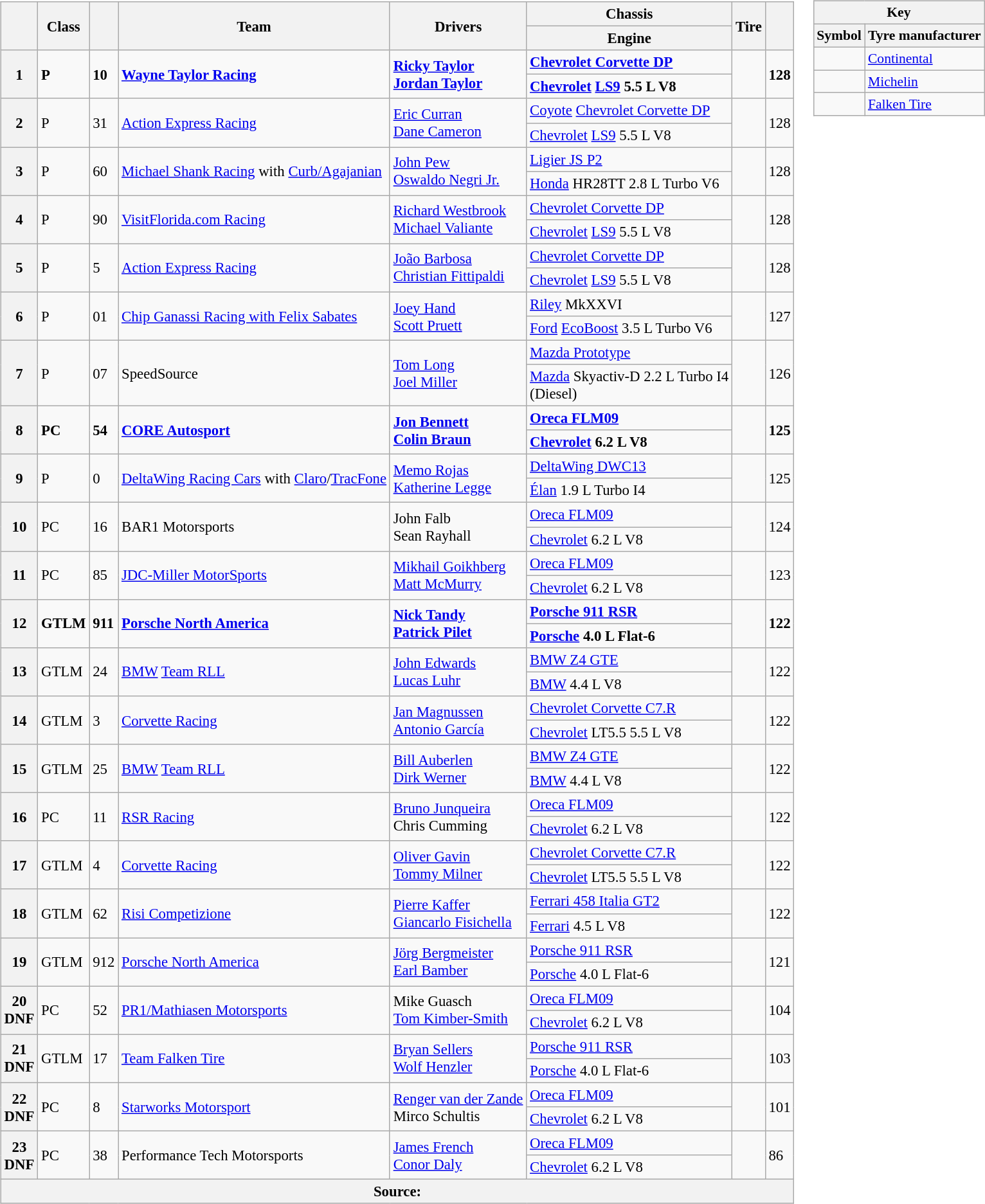<table>
<tr valign="top">
<td><br><table class="wikitable" style="font-size: 95%;">
<tr>
<th rowspan=2></th>
<th rowspan=2>Class</th>
<th rowspan=2 class="unsortable"></th>
<th rowspan=2 class="unsortable">Team</th>
<th rowspan=2 class="unsortable">Drivers</th>
<th scope="col" class="unsortable">Chassis</th>
<th rowspan=2>Tire</th>
<th rowspan=2 class="unsortable"></th>
</tr>
<tr>
<th>Engine</th>
</tr>
<tr style="font-weight:bold">
<th rowspan=2>1</th>
<td rowspan=2>P</td>
<td rowspan=2>10</td>
<td rowspan=2> <a href='#'>Wayne Taylor Racing</a></td>
<td rowspan=2> <a href='#'>Ricky Taylor</a><br> <a href='#'>Jordan Taylor</a></td>
<td><a href='#'>Chevrolet Corvette DP</a></td>
<td rowspan=2></td>
<td rowspan=2>128</td>
</tr>
<tr style="font-weight:bold">
<td><a href='#'>Chevrolet</a> <a href='#'>LS9</a> 5.5 L V8</td>
</tr>
<tr>
<th rowspan=2>2</th>
<td rowspan=2>P</td>
<td rowspan=2>31</td>
<td rowspan=2> <a href='#'>Action Express Racing</a></td>
<td rowspan=2> <a href='#'>Eric Curran</a><br> <a href='#'>Dane Cameron</a></td>
<td><a href='#'>Coyote</a> <a href='#'>Chevrolet Corvette DP</a></td>
<td rowspan=2></td>
<td rowspan=2>128</td>
</tr>
<tr>
<td><a href='#'>Chevrolet</a> <a href='#'>LS9</a> 5.5 L V8</td>
</tr>
<tr>
<th rowspan=2>3</th>
<td rowspan=2>P</td>
<td rowspan=2>60</td>
<td rowspan=2> <a href='#'>Michael Shank Racing</a> with <a href='#'>Curb/Agajanian</a></td>
<td rowspan=2> <a href='#'>John Pew</a><br> <a href='#'>Oswaldo Negri Jr.</a></td>
<td><a href='#'>Ligier JS P2</a></td>
<td rowspan=2></td>
<td rowspan=2>128</td>
</tr>
<tr>
<td><a href='#'>Honda</a> HR28TT 2.8 L Turbo V6</td>
</tr>
<tr>
<th rowspan=2>4</th>
<td rowspan=2>P</td>
<td rowspan=2>90</td>
<td rowspan=2> <a href='#'>VisitFlorida.com Racing</a></td>
<td rowspan=2> <a href='#'>Richard Westbrook</a><br> <a href='#'>Michael Valiante</a></td>
<td><a href='#'>Chevrolet Corvette DP</a></td>
<td rowspan=2></td>
<td rowspan=2>128</td>
</tr>
<tr>
<td><a href='#'>Chevrolet</a> <a href='#'>LS9</a> 5.5 L V8</td>
</tr>
<tr>
<th rowspan=2>5</th>
<td rowspan=2>P</td>
<td rowspan=2>5</td>
<td rowspan=2> <a href='#'>Action Express Racing</a></td>
<td rowspan=2> <a href='#'>João Barbosa</a><br> <a href='#'>Christian Fittipaldi</a></td>
<td><a href='#'>Chevrolet Corvette DP</a></td>
<td rowspan=2></td>
<td rowspan=2>128</td>
</tr>
<tr>
<td><a href='#'>Chevrolet</a> <a href='#'>LS9</a> 5.5 L V8</td>
</tr>
<tr>
<th rowspan=2>6</th>
<td rowspan=2>P</td>
<td rowspan=2>01</td>
<td rowspan=2> <a href='#'>Chip Ganassi Racing with Felix Sabates</a></td>
<td rowspan=2> <a href='#'>Joey Hand</a><br> <a href='#'>Scott Pruett</a></td>
<td><a href='#'>Riley</a> MkXXVI</td>
<td rowspan=2></td>
<td rowspan=2>127</td>
</tr>
<tr>
<td><a href='#'>Ford</a> <a href='#'>EcoBoost</a> 3.5 L Turbo V6</td>
</tr>
<tr>
<th rowspan=2>7</th>
<td rowspan=2>P</td>
<td rowspan=2>07</td>
<td rowspan=2> SpeedSource</td>
<td rowspan=2> <a href='#'>Tom Long</a><br> <a href='#'>Joel Miller</a></td>
<td><a href='#'>Mazda Prototype</a></td>
<td rowspan=2></td>
<td rowspan=2>126</td>
</tr>
<tr>
<td><a href='#'>Mazda</a> Skyactiv-D 2.2 L Turbo I4<br>(Diesel)</td>
</tr>
<tr style="font-weight:bold">
<th rowspan=2>8</th>
<td rowspan=2>PC</td>
<td rowspan=2>54</td>
<td rowspan=2> <a href='#'>CORE Autosport</a></td>
<td rowspan=2> <a href='#'>Jon Bennett</a><br> <a href='#'>Colin Braun</a></td>
<td><a href='#'>Oreca FLM09</a></td>
<td rowspan=2></td>
<td rowspan=2>125</td>
</tr>
<tr style="font-weight:bold">
<td><a href='#'>Chevrolet</a> 6.2 L V8</td>
</tr>
<tr>
<th rowspan=2>9</th>
<td rowspan=2>P</td>
<td rowspan=2>0</td>
<td rowspan=2> <a href='#'>DeltaWing Racing Cars</a> with <a href='#'>Claro</a>/<a href='#'>TracFone</a></td>
<td rowspan=2> <a href='#'>Memo Rojas</a><br> <a href='#'>Katherine Legge</a></td>
<td><a href='#'>DeltaWing DWC13</a></td>
<td rowspan=2></td>
<td rowspan=2>125</td>
</tr>
<tr>
<td><a href='#'>Élan</a> 1.9 L Turbo I4</td>
</tr>
<tr>
<th rowspan=2>10</th>
<td rowspan=2>PC</td>
<td rowspan=2>16</td>
<td rowspan=2> BAR1 Motorsports</td>
<td rowspan=2> John Falb<br> Sean Rayhall</td>
<td><a href='#'>Oreca FLM09</a></td>
<td rowspan=2></td>
<td rowspan=2>124</td>
</tr>
<tr>
<td><a href='#'>Chevrolet</a> 6.2 L V8</td>
</tr>
<tr>
<th rowspan=2>11</th>
<td rowspan=2>PC</td>
<td rowspan=2>85</td>
<td rowspan=2> <a href='#'>JDC-Miller MotorSports</a></td>
<td rowspan=2> <a href='#'>Mikhail Goikhberg</a><br> <a href='#'>Matt McMurry</a></td>
<td><a href='#'>Oreca FLM09</a></td>
<td rowspan=2></td>
<td rowspan=2>123</td>
</tr>
<tr>
<td><a href='#'>Chevrolet</a> 6.2 L V8</td>
</tr>
<tr style="font-weight:bold">
<th rowspan=2>12</th>
<td rowspan=2>GTLM</td>
<td rowspan=2>911</td>
<td rowspan=2> <a href='#'>Porsche North America</a></td>
<td rowspan=2> <a href='#'>Nick Tandy</a><br> <a href='#'>Patrick Pilet</a></td>
<td><a href='#'>Porsche 911 RSR</a></td>
<td rowspan=2></td>
<td rowspan=2>122</td>
</tr>
<tr style="font-weight:bold">
<td><a href='#'>Porsche</a> 4.0 L Flat-6</td>
</tr>
<tr>
<th rowspan=2>13</th>
<td rowspan=2>GTLM</td>
<td rowspan=2>24</td>
<td rowspan=2> <a href='#'>BMW</a> <a href='#'>Team RLL</a></td>
<td rowspan=2> <a href='#'>John Edwards</a><br> <a href='#'>Lucas Luhr</a></td>
<td><a href='#'>BMW Z4 GTE</a></td>
<td rowspan=2></td>
<td rowspan=2>122</td>
</tr>
<tr>
<td><a href='#'>BMW</a> 4.4 L V8</td>
</tr>
<tr>
<th rowspan=2>14</th>
<td rowspan=2>GTLM</td>
<td rowspan=2>3</td>
<td rowspan=2> <a href='#'>Corvette Racing</a></td>
<td rowspan=2> <a href='#'>Jan Magnussen</a><br> <a href='#'>Antonio García</a></td>
<td><a href='#'>Chevrolet Corvette C7.R</a></td>
<td rowspan=2></td>
<td rowspan=2>122</td>
</tr>
<tr>
<td><a href='#'>Chevrolet</a> LT5.5 5.5 L V8</td>
</tr>
<tr>
<th rowspan=2>15</th>
<td rowspan=2>GTLM</td>
<td rowspan=2>25</td>
<td rowspan=2> <a href='#'>BMW</a> <a href='#'>Team RLL</a></td>
<td rowspan=2> <a href='#'>Bill Auberlen</a><br> <a href='#'>Dirk Werner</a></td>
<td><a href='#'>BMW Z4 GTE</a></td>
<td rowspan=2></td>
<td rowspan=2>122</td>
</tr>
<tr>
<td><a href='#'>BMW</a> 4.4 L V8</td>
</tr>
<tr>
<th rowspan=2>16</th>
<td rowspan=2>PC</td>
<td rowspan=2>11</td>
<td rowspan=2> <a href='#'>RSR Racing</a></td>
<td rowspan=2> <a href='#'>Bruno Junqueira</a><br> Chris Cumming</td>
<td><a href='#'>Oreca FLM09</a></td>
<td rowspan=2></td>
<td rowspan=2>122</td>
</tr>
<tr>
<td><a href='#'>Chevrolet</a> 6.2 L V8</td>
</tr>
<tr>
<th rowspan=2>17</th>
<td rowspan=2>GTLM</td>
<td rowspan=2>4</td>
<td rowspan=2> <a href='#'>Corvette Racing</a></td>
<td rowspan=2> <a href='#'>Oliver Gavin</a><br> <a href='#'>Tommy Milner</a></td>
<td><a href='#'>Chevrolet Corvette C7.R</a></td>
<td rowspan=2></td>
<td rowspan=2>122</td>
</tr>
<tr>
<td><a href='#'>Chevrolet</a> LT5.5 5.5 L V8</td>
</tr>
<tr>
<th rowspan=2>18</th>
<td rowspan=2>GTLM</td>
<td rowspan=2>62</td>
<td rowspan=2> <a href='#'>Risi Competizione</a></td>
<td rowspan=2> <a href='#'>Pierre Kaffer</a><br> <a href='#'>Giancarlo Fisichella</a></td>
<td><a href='#'>Ferrari 458 Italia GT2</a></td>
<td rowspan=2></td>
<td rowspan=2>122</td>
</tr>
<tr>
<td><a href='#'>Ferrari</a> 4.5 L V8</td>
</tr>
<tr>
<th rowspan=2>19</th>
<td rowspan=2>GTLM</td>
<td rowspan=2>912</td>
<td rowspan=2> <a href='#'>Porsche North America</a></td>
<td rowspan=2> <a href='#'>Jörg Bergmeister</a><br> <a href='#'>Earl Bamber</a></td>
<td><a href='#'>Porsche 911 RSR</a></td>
<td rowspan=2></td>
<td rowspan=2>121</td>
</tr>
<tr>
<td><a href='#'>Porsche</a> 4.0 L Flat-6</td>
</tr>
<tr>
<th rowspan=2>20<br>DNF</th>
<td rowspan=2>PC</td>
<td rowspan=2>52</td>
<td rowspan=2> <a href='#'>PR1/Mathiasen Motorsports</a></td>
<td rowspan=2> Mike Guasch<br> <a href='#'>Tom Kimber-Smith</a></td>
<td><a href='#'>Oreca FLM09</a></td>
<td rowspan=2></td>
<td rowspan=2>104</td>
</tr>
<tr>
<td><a href='#'>Chevrolet</a> 6.2 L V8</td>
</tr>
<tr>
<th rowspan=2>21<br>DNF</th>
<td rowspan=2>GTLM</td>
<td rowspan=2>17</td>
<td rowspan=2> <a href='#'>Team Falken Tire</a></td>
<td rowspan=2> <a href='#'>Bryan Sellers</a><br> <a href='#'>Wolf Henzler</a></td>
<td><a href='#'>Porsche 911 RSR</a></td>
<td rowspan=2></td>
<td rowspan=2>103</td>
</tr>
<tr>
<td><a href='#'>Porsche</a> 4.0 L Flat-6</td>
</tr>
<tr>
<th rowspan=2>22<br>DNF</th>
<td rowspan=2>PC</td>
<td rowspan=2>8</td>
<td rowspan=2> <a href='#'>Starworks Motorsport</a></td>
<td rowspan=2> <a href='#'>Renger van der Zande</a><br> Mirco Schultis</td>
<td><a href='#'>Oreca FLM09</a></td>
<td rowspan=2></td>
<td rowspan=2>101</td>
</tr>
<tr>
<td><a href='#'>Chevrolet</a> 6.2 L V8</td>
</tr>
<tr>
<th rowspan=2>23<br>DNF</th>
<td rowspan=2>PC</td>
<td rowspan=2>38</td>
<td rowspan=2> Performance Tech Motorsports</td>
<td rowspan=2> <a href='#'>James French</a><br> <a href='#'>Conor Daly</a></td>
<td><a href='#'>Oreca FLM09</a></td>
<td rowspan=2></td>
<td rowspan=2>86</td>
</tr>
<tr>
<td><a href='#'>Chevrolet</a> 6.2 L V8</td>
</tr>
<tr>
<th colspan=8>Source:</th>
</tr>
</table>
</td>
<td><br><table style="margin-right:0; font-size:90%" class="wikitable">
<tr>
<th scope="col" colspan=2>Key</th>
</tr>
<tr>
<th scope="col">Symbol</th>
<th scope="col">Tyre manufacturer</th>
</tr>
<tr>
<td></td>
<td><a href='#'>Continental</a></td>
</tr>
<tr>
<td></td>
<td><a href='#'>Michelin</a></td>
</tr>
<tr>
<td></td>
<td><a href='#'>Falken Tire</a></td>
</tr>
</table>
</td>
</tr>
</table>
